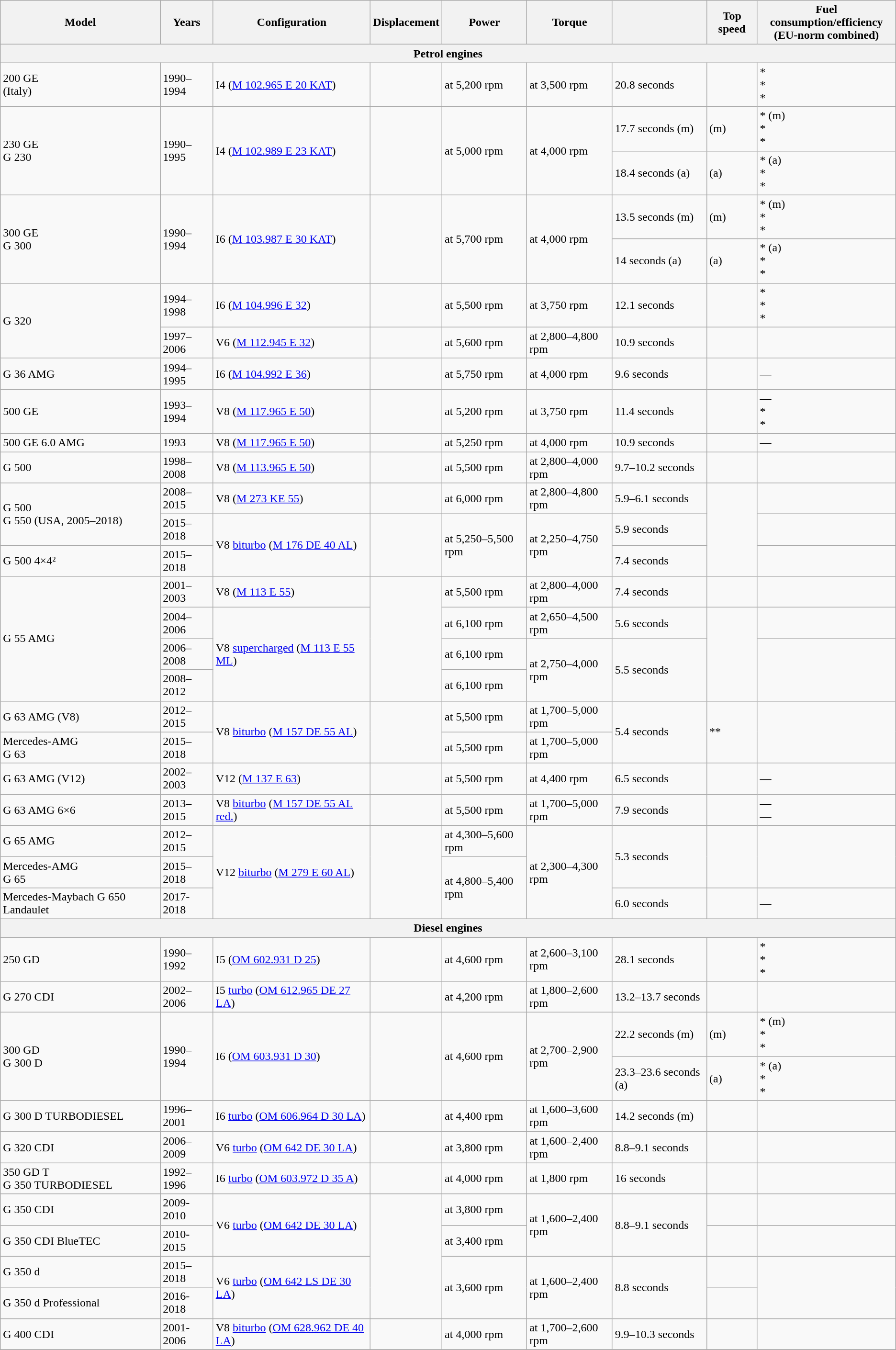<table class="wikitable">
<tr>
<th>Model</th>
<th>Years</th>
<th>Configuration</th>
<th>Displacement</th>
<th>Power</th>
<th>Torque</th>
<th></th>
<th>Top speed</th>
<th>Fuel consumption/efficiency<br>(EU-norm combined)</th>
</tr>
<tr>
<th colspan="9" style="text-align:center">Petrol engines</th>
</tr>
<tr>
<td>200 GE<br>(Italy)</td>
<td>1990–1994</td>
<td>I4 (<a href='#'>M 102.965 E 20 KAT</a>)</td>
<td></td>
<td> at 5,200 rpm</td>
<td> at 3,500 rpm</td>
<td>20.8 seconds</td>
<td></td>
<td>*<br>*<br>*</td>
</tr>
<tr>
<td rowspan="2">230 GE<br>G 230</td>
<td rowspan="2">1990–1995</td>
<td rowspan="2">I4 (<a href='#'>M 102.989 E 23 KAT</a>)</td>
<td rowspan="2"></td>
<td rowspan="2"> at 5,000 rpm</td>
<td rowspan="2"> at 4,000 rpm</td>
<td>17.7 seconds (m)</td>
<td> (m)</td>
<td>* (m)<br>*<br>*</td>
</tr>
<tr>
<td>18.4 seconds (a)</td>
<td> (a)</td>
<td>* (a)<br>*<br>*</td>
</tr>
<tr>
<td rowspan="2">300 GE<br>G 300</td>
<td rowspan="2">1990–1994</td>
<td rowspan="2">I6 (<a href='#'>M 103.987 E 30 KAT</a>)</td>
<td rowspan="2"></td>
<td rowspan="2"> at 5,700 rpm</td>
<td rowspan="2"> at 4,000 rpm</td>
<td>13.5 seconds (m)</td>
<td> (m)</td>
<td>* (m)<br>*<br>*</td>
</tr>
<tr>
<td>14 seconds (a)</td>
<td> (a)</td>
<td>* (a)<br>*<br>*</td>
</tr>
<tr>
<td rowspan="2">G 320</td>
<td>1994–1998</td>
<td>I6 (<a href='#'>M 104.996 E 32</a>)</td>
<td></td>
<td> at 5,500 rpm</td>
<td> at 3,750 rpm</td>
<td>12.1 seconds</td>
<td></td>
<td>*<br>*<br>*</td>
</tr>
<tr>
<td>1997–2006</td>
<td>V6 (<a href='#'>M 112.945 E 32</a>)</td>
<td></td>
<td> at 5,600 rpm</td>
<td> at 2,800–4,800 rpm</td>
<td>10.9 seconds</td>
<td></td>
<td></td>
</tr>
<tr>
<td>G 36 AMG</td>
<td>1994–1995</td>
<td>I6 (<a href='#'>M 104.992 E 36</a>)</td>
<td></td>
<td> at 5,750 rpm</td>
<td> at 4,000 rpm</td>
<td>9.6 seconds</td>
<td></td>
<td>—</td>
</tr>
<tr>
<td>500 GE</td>
<td>1993–1994</td>
<td>V8 (<a href='#'>M 117.965 E 50</a>)</td>
<td></td>
<td> at 5,200 rpm</td>
<td> at 3,750 rpm</td>
<td>11.4 seconds</td>
<td></td>
<td>—<br>*<br>*</td>
</tr>
<tr>
<td>500 GE 6.0 AMG</td>
<td>1993</td>
<td>V8 (<a href='#'>M 117.965 E 50</a>)</td>
<td></td>
<td> at 5,250 rpm</td>
<td> at 4,000 rpm</td>
<td>10.9 seconds</td>
<td></td>
<td>—</td>
</tr>
<tr>
<td>G 500</td>
<td>1998–2008</td>
<td>V8 (<a href='#'>M 113.965 E 50</a>)</td>
<td></td>
<td> at 5,500 rpm</td>
<td> at 2,800–4,000 rpm</td>
<td>9.7–10.2 seconds</td>
<td></td>
<td></td>
</tr>
<tr>
<td rowspan="2">G 500<br>G 550 (USA, 2005–2018)</td>
<td>2008–2015</td>
<td>V8 (<a href='#'>M 273 KE 55</a>)</td>
<td></td>
<td> at 6,000 rpm</td>
<td> at 2,800–4,800 rpm</td>
<td>5.9–6.1 seconds</td>
<td rowspan="3"></td>
<td></td>
</tr>
<tr>
<td>2015–2018</td>
<td rowspan=2">V8 <a href='#'>biturbo</a> (<a href='#'>M 176 DE 40 AL</a>)</td>
<td rowspan=2"></td>
<td rowspan=2"> at 5,250–5,500 rpm</td>
<td rowspan=2"> at 2,250–4,750 rpm</td>
<td>5.9 seconds</td>
<td></td>
</tr>
<tr>
<td>G 500 4×4²</td>
<td>2015–2018</td>
<td>7.4 seconds</td>
<td></td>
</tr>
<tr>
<td rowspan="4">G 55 AMG</td>
<td>2001–2003</td>
<td>V8 (<a href='#'>M 113 E 55</a>)</td>
<td rowspan="4"></td>
<td> at 5,500 rpm</td>
<td> at 2,800–4,000 rpm</td>
<td>7.4 seconds</td>
<td></td>
<td></td>
</tr>
<tr>
<td>2004–2006</td>
<td rowspan="3">V8 <a href='#'>supercharged</a> (<a href='#'>M 113 E 55 ML</a>)</td>
<td> at 6,100 rpm</td>
<td> at 2,650–4,500 rpm</td>
<td>5.6 seconds</td>
<td rowspan="3"></td>
<td></td>
</tr>
<tr>
<td>2006–2008</td>
<td> at 6,100 rpm</td>
<td rowspan="2"> at 2,750–4,000 rpm</td>
<td rowspan="2">5.5 seconds</td>
<td rowspan="2"></td>
</tr>
<tr>
<td>2008–2012</td>
<td> at 6,100 rpm</td>
</tr>
<tr>
<td>G 63 AMG (V8)</td>
<td>2012–2015</td>
<td rowspan="2">V8 <a href='#'>biturbo</a> (<a href='#'>M 157 DE 55 AL</a>)</td>
<td rowspan="2"></td>
<td> at 5,500 rpm</td>
<td> at 1,700–5,000 rpm</td>
<td rowspan="2">5.4 seconds</td>
<td rowspan="2">**</td>
<td rowspan="2"></td>
</tr>
<tr>
<td>Mercedes-AMG<br>G 63</td>
<td>2015–2018</td>
<td> at 5,500 rpm</td>
<td> at 1,700–5,000 rpm</td>
</tr>
<tr>
<td>G 63 AMG (V12)</td>
<td>2002–2003</td>
<td>V12 (<a href='#'>M 137 E 63</a>)</td>
<td></td>
<td> at 5,500 rpm</td>
<td> at 4,400 rpm</td>
<td>6.5 seconds</td>
<td></td>
<td>—</td>
</tr>
<tr>
<td>G 63 AMG 6×6</td>
<td>2013–2015</td>
<td>V8 <a href='#'>biturbo</a> (<a href='#'>M 157 DE 55 AL red.</a>)</td>
<td></td>
<td> at 5,500 rpm</td>
<td> at 1,700–5,000 rpm</td>
<td>7.9 seconds</td>
<td></td>
<td>—<br>—<br></td>
</tr>
<tr>
<td>G 65 AMG</td>
<td>2012–2015</td>
<td rowspan="3">V12 <a href='#'>biturbo</a> (<a href='#'>M 279 E 60 AL</a>)</td>
<td rowspan="3"></td>
<td> at 4,300–5,600 rpm</td>
<td rowspan="3"> at 2,300–4,300 rpm</td>
<td rowspan="2">5.3 seconds</td>
<td rowspan="2"></td>
<td rowspan="2"></td>
</tr>
<tr>
<td>Mercedes-AMG<br>G 65</td>
<td>2015–2018</td>
<td rowspan="2"> at 4,800–5,400 rpm</td>
</tr>
<tr>
<td>Mercedes-Maybach G 650 Landaulet</td>
<td>2017-2018</td>
<td>6.0 seconds</td>
<td></td>
<td>—</td>
</tr>
<tr>
<th colspan="9" style="text-align:center">Diesel engines</th>
</tr>
<tr>
<td>250 GD</td>
<td>1990–1992</td>
<td>I5 (<a href='#'>OM 602.931 D 25</a>)</td>
<td></td>
<td> at 4,600 rpm</td>
<td> at 2,600–3,100 rpm</td>
<td>28.1 seconds</td>
<td></td>
<td>*<br>*<br>*</td>
</tr>
<tr>
<td>G 270 CDI</td>
<td>2002–2006</td>
<td>I5 <a href='#'>turbo</a> (<a href='#'>OM 612.965 DE 27 LA</a>)</td>
<td></td>
<td> at 4,200 rpm</td>
<td> at 1,800–2,600 rpm</td>
<td>13.2–13.7 seconds</td>
<td></td>
<td><br><br></td>
</tr>
<tr>
<td rowspan="2">300 GD<br>G 300 D</td>
<td rowspan="2">1990–1994</td>
<td rowspan="2">I6 (<a href='#'>OM 603.931 D 30</a>)</td>
<td rowspan="2"></td>
<td rowspan="2"> at 4,600 rpm</td>
<td rowspan="2"> at 2,700–2,900 rpm</td>
<td>22.2 seconds (m)</td>
<td> (m)</td>
<td>* (m)<br>*<br>*</td>
</tr>
<tr>
<td>23.3–23.6 seconds (a)</td>
<td> (a)</td>
<td>* (a)<br>*<br>*</td>
</tr>
<tr>
<td>G 300 D TURBODIESEL</td>
<td>1996–2001</td>
<td>I6 <a href='#'>turbo</a> (<a href='#'>OM 606.964 D 30 LA</a>)</td>
<td></td>
<td> at 4,400 rpm</td>
<td> at 1,600–3,600 rpm</td>
<td>14.2 seconds (m)</td>
<td></td>
<td><br><br></td>
</tr>
<tr>
<td>G 320 CDI</td>
<td>2006–2009</td>
<td>V6 <a href='#'>turbo</a> (<a href='#'>OM 642 DE 30 LA</a>)</td>
<td></td>
<td> at 3,800 rpm</td>
<td> at 1,600–2,400 rpm</td>
<td>8.8–9.1 seconds</td>
<td></td>
<td><br><br></td>
</tr>
<tr>
<td>350 GD T<br>G 350 TURBODIESEL</td>
<td>1992–1996</td>
<td>I6 <a href='#'>turbo</a> (<a href='#'>OM 603.972 D 35 A</a>)</td>
<td></td>
<td> at 4,000 rpm</td>
<td> at 1,800 rpm</td>
<td>16 seconds</td>
<td></td>
<td><br><br></td>
</tr>
<tr>
<td>G 350 CDI</td>
<td>2009-2010</td>
<td rowspan="2">V6 <a href='#'>turbo</a> (<a href='#'>OM 642 DE 30 LA</a>)</td>
<td rowspan="4"></td>
<td> at 3,800 rpm</td>
<td rowspan="2"> at 1,600–2,400 rpm</td>
<td rowspan="2">8.8–9.1 seconds</td>
<td></td>
<td><br><br></td>
</tr>
<tr>
<td>G 350 CDI BlueTEC</td>
<td>2010-2015</td>
<td> at 3,400 rpm</td>
<td></td>
<td><br><br></td>
</tr>
<tr>
<td>G 350 d</td>
<td>2015–2018</td>
<td rowspan="2">V6 <a href='#'>turbo</a> (<a href='#'>OM 642 LS DE 30 LA</a>)</td>
<td rowspan="2"> at 3,600 rpm</td>
<td rowspan="2"> at 1,600–2,400 rpm</td>
<td rowspan="2">8.8 seconds</td>
<td></td>
<td rowspan="2"><br><br></td>
</tr>
<tr>
<td>G 350 d Professional</td>
<td>2016-2018</td>
<td></td>
</tr>
<tr>
<td>G 400 CDI</td>
<td>2001-2006</td>
<td>V8 <a href='#'>biturbo</a> (<a href='#'>OM 628.962 DE 40 LA</a>)</td>
<td></td>
<td> at 4,000 rpm</td>
<td> at 1,700–2,600 rpm</td>
<td>9.9–10.3 seconds</td>
<td></td>
<td><br><br></td>
</tr>
<tr>
</tr>
</table>
